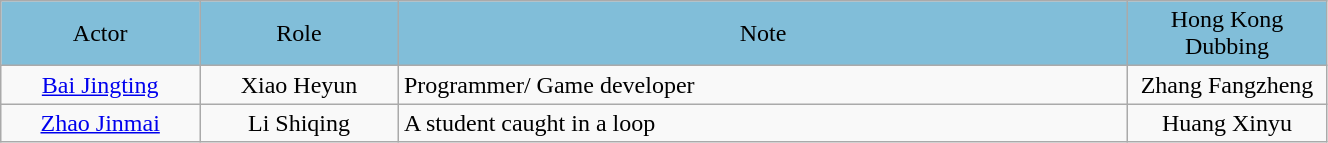<table class="wikitable" width="70%" style="text-align:center">
<tr style="background:#81BED9"; color:black" align=center>
<td width="15%">Actor</td>
<td width="15%">Role</td>
<td>Note</td>
<td width="15%">Hong Kong Dubbing</td>
</tr>
<tr>
<td><a href='#'>Bai Jingting</a></td>
<td>Xiao Heyun</td>
<td align="left">Programmer/ Game developer</td>
<td>Zhang Fangzheng</td>
</tr>
<tr>
<td><a href='#'>Zhao Jinmai</a></td>
<td>Li Shiqing</td>
<td align="left">A student caught in a loop</td>
<td>Huang Xinyu</td>
</tr>
</table>
